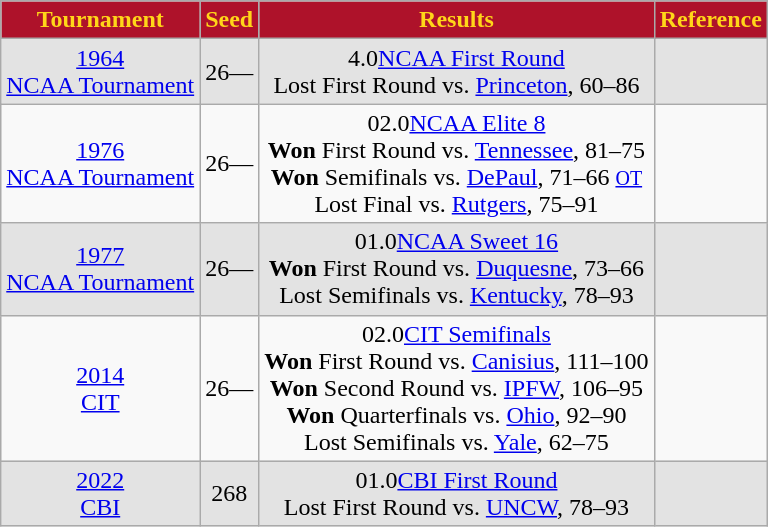<table class="wikitable sortable">
<tr>
<th align="center" style="background:#AE122A; color:#FFD619;">Tournament</th>
<th align="center" style="background:#AE122A; color:#FFD619;">Seed</th>
<th align="center" style="background:#AE122A; color:#FFD619;">Results</th>
<th align="center" style="background:#AE122A; color:#FFD619;">Reference</th>
</tr>
<tr style="background: #e3e3e3;">
<td align="center" "><a href='#'>1964<br>NCAA Tournament</a></td>
<td align="center"><span>26</span>—</td>
<td align="center"><span>4.0</span><a href='#'>NCAA First Round</a><br>Lost First Round vs. <a href='#'>Princeton</a>, 60–86</td>
<td align="center"></td>
</tr>
<tr style=>
<td align="center"><a href='#'>1976<br>NCAA Tournament</a></td>
<td align="center"><span>26</span>—</td>
<td align="center"><span>02.0</span><a href='#'>NCAA Elite 8</a><br>   <strong>Won</strong> First Round vs. <a href='#'>Tennessee</a>, 81–75<br> <strong>Won</strong> Semifinals vs. <a href='#'>DePaul</a>, 71–66 <small><a href='#'>OT</a></small><br> Lost Final vs. <a href='#'>Rutgers</a>, 75–91</td>
<td align="center"></td>
</tr>
<tr style="background: #e3e3e3;">
<td align="center"><a href='#'>1977<br>NCAA Tournament</a></td>
<td align="center"><span>26</span>—</td>
<td align="center"><span>01.0</span><a href='#'>NCAA Sweet 16</a><br><strong>Won</strong> First Round vs. <a href='#'>Duquesne</a>, 73–66<br>Lost Semifinals vs. <a href='#'>Kentucky</a>, 78–93</td>
<td align="center"></td>
</tr>
<tr style=>
<td align="center"><a href='#'>2014<br>CIT</a></td>
<td align="center"><span>26</span>—</td>
<td align="center"><span>02.0</span><a href='#'>CIT Semifinals</a><br>   <strong>Won</strong> First Round vs. <a href='#'>Canisius</a>, 111–100<br> <strong>Won</strong> Second Round vs. <a href='#'>IPFW</a>,  106–95<br> <strong>Won</strong> Quarterfinals vs. <a href='#'>Ohio</a>, 92–90<br> Lost Semifinals vs. <a href='#'>Yale</a>, 62–75</td>
<td align="center"></td>
</tr>
<tr style="background: #e3e3e3;">
<td align="center"><a href='#'>2022<br>CBI</a></td>
<td align="center"><span>26</span>8</td>
<td align="center"><span>01.0</span><a href='#'>CBI First Round</a><br>Lost First Round vs. <a href='#'>UNCW</a>, 78–93</td>
<td align="center"></td>
</tr>
</table>
